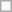<table class=wikitable>
<tr>
<td></td>
</tr>
</table>
